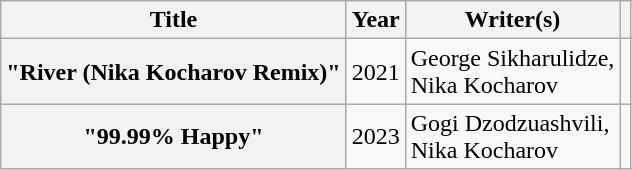<table class="wikitable plainrowheaders">
<tr>
<th scope="col">Title</th>
<th scope="col">Year</th>
<th scope="col">Writer(s)</th>
<th scope="col"></th>
</tr>
<tr>
<th scope="row">"River (Nika Kocharov Remix)"<br></th>
<td style="text-align:center;">2021</td>
<td>George Sikharulidze,<br>Nika Kocharov</td>
<td style="text-align:center;"></td>
</tr>
<tr>
<th scope="row">"99.99% Happy"<br></th>
<td style="text-align:center;">2023</td>
<td>Gogi Dzodzuashvili,<br>Nika Kocharov</td>
<td style="text-align:center;"></td>
</tr>
</table>
